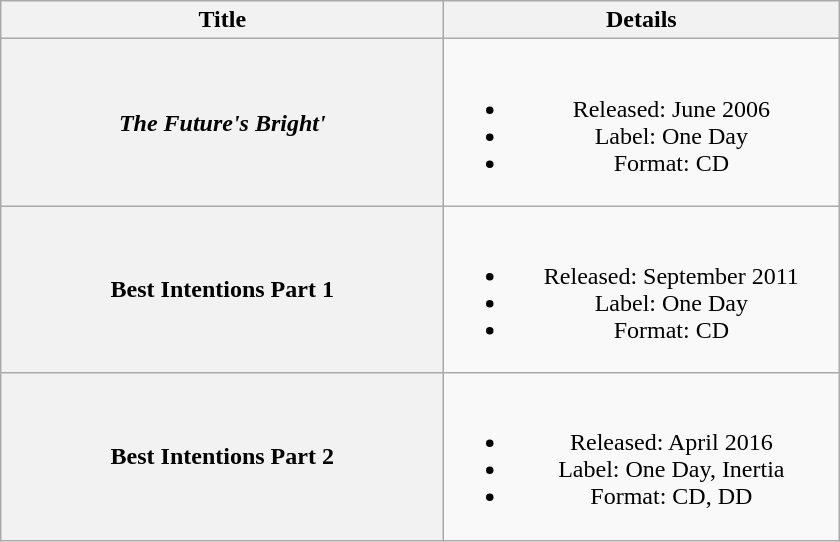<table class="wikitable plainrowheaders" style="text-align:center;" border="1">
<tr>
<th scope="col" style="width:18em;">Title</th>
<th scope="col" style="width:16em;">Details</th>
</tr>
<tr>
<th scope="row"><em>The Future's Bright'</th>
<td><br><ul><li>Released: June 2006</li><li>Label: One Day</li><li>Format: CD</li></ul></td>
</tr>
<tr>
<th scope="row"></em>Best Intentions Part 1<em></th>
<td><br><ul><li>Released: September 2011</li><li>Label: One Day</li><li>Format: CD</li></ul></td>
</tr>
<tr>
<th scope="row"></em>Best Intentions Part 2<em></th>
<td><br><ul><li>Released: April 2016</li><li>Label: One Day, Inertia</li><li>Format: CD, DD</li></ul></td>
</tr>
</table>
